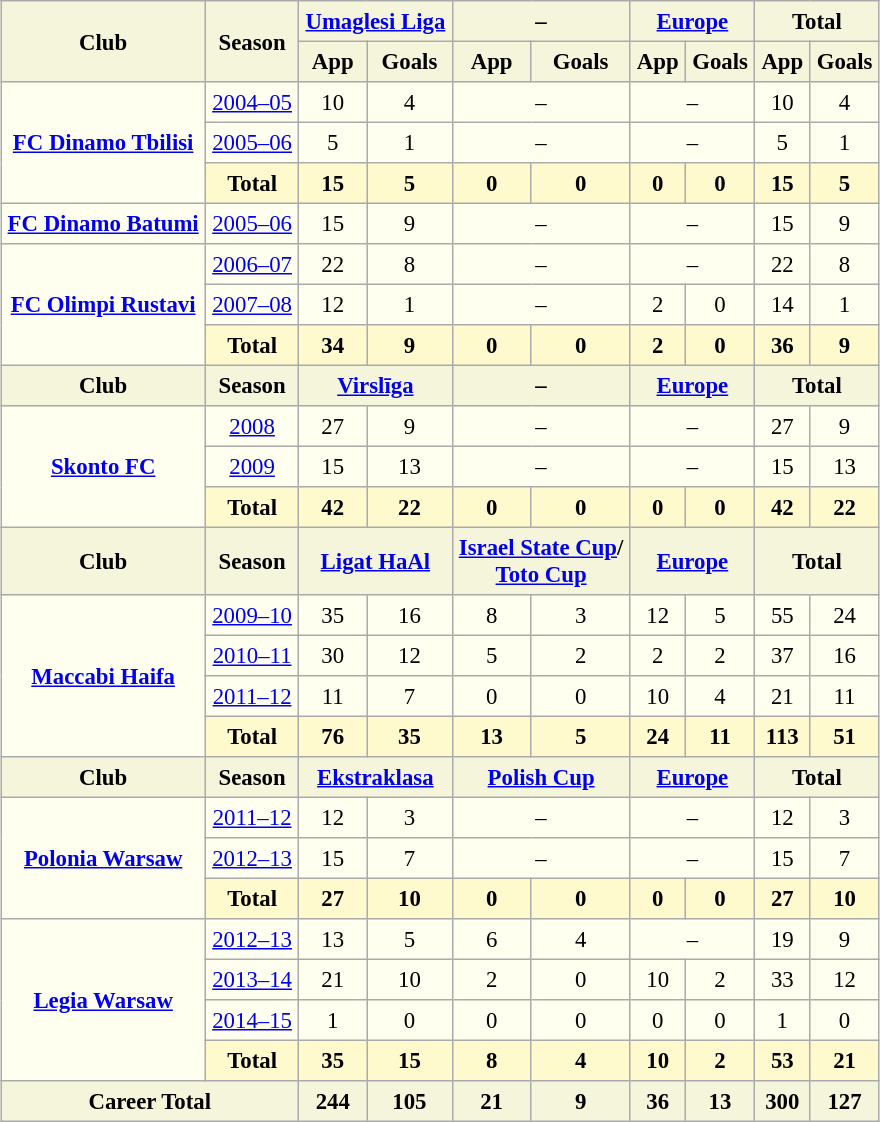<table border=1 align=center cellpadding=4 cellspacing=2 style="text-align: center; background: ivory; font-size: 95%; border: 1px #aaaaaa solid; border-collapse: collapse; clear:center">
<tr style="background:beige">
<th rowspan="2">Club</th>
<th rowspan="2">Season</th>
<th colspan="2"><a href='#'>Umaglesi Liga</a></th>
<th colspan="2">–</th>
<th colspan="2"><a href='#'>Europe</a></th>
<th colspan="2">Total</th>
</tr>
<tr style="background:beige">
<th>App</th>
<th>Goals</th>
<th>App</th>
<th>Goals</th>
<th>App</th>
<th>Goals</th>
<th>App</th>
<th>Goals</th>
</tr>
<tr>
<td rowspan="3" align=center valign=center><strong><a href='#'>FC Dinamo Tbilisi</a></strong></td>
<td><a href='#'>2004–05</a></td>
<td>10</td>
<td>4</td>
<td colspan="2">–</td>
<td colspan="2">–</td>
<td>10</td>
<td>4</td>
</tr>
<tr>
<td><a href='#'>2005–06</a></td>
<td>5</td>
<td>1</td>
<td colspan="2">–</td>
<td colspan="2">–</td>
<td>5</td>
<td>1</td>
</tr>
<tr style="background:lemonchiffon">
<th>Total</th>
<th>15</th>
<th>5</th>
<th>0</th>
<th>0</th>
<th>0</th>
<th>0</th>
<th>15</th>
<th>5</th>
</tr>
<tr>
<td align=center valign=center><strong><a href='#'>FC Dinamo Batumi</a></strong></td>
<td><a href='#'>2005–06</a></td>
<td>15</td>
<td>9</td>
<td colspan="2">–</td>
<td colspan="2">–</td>
<td>15</td>
<td>9</td>
</tr>
<tr>
<td rowspan="3" align=center valign=center><strong><a href='#'>FC Olimpi Rustavi</a></strong></td>
<td><a href='#'>2006–07</a></td>
<td>22</td>
<td>8</td>
<td colspan="2">–</td>
<td colspan="2">–</td>
<td>22</td>
<td>8</td>
</tr>
<tr>
<td><a href='#'>2007–08</a></td>
<td>12</td>
<td>1</td>
<td colspan="2">–</td>
<td>2</td>
<td>0</td>
<td>14</td>
<td>1</td>
</tr>
<tr style="background:lemonchiffon">
<th>Total</th>
<th>34</th>
<th>9</th>
<th>0</th>
<th>0</th>
<th>2</th>
<th>0</th>
<th>36</th>
<th>9</th>
</tr>
<tr style="background:beige">
<th>Club</th>
<th>Season</th>
<th colspan="2"><a href='#'>Virslīga</a></th>
<th colspan="2">–</th>
<th colspan="2"><a href='#'>Europe</a></th>
<th colspan="2">Total</th>
</tr>
<tr>
<td rowspan="3" align=center valign=center><strong><a href='#'>Skonto FC</a></strong></td>
<td><a href='#'>2008</a></td>
<td>27</td>
<td>9</td>
<td colspan="2">–</td>
<td colspan="2">–</td>
<td>27</td>
<td>9</td>
</tr>
<tr>
<td><a href='#'>2009</a></td>
<td>15</td>
<td>13</td>
<td colspan="2">–</td>
<td colspan="2">–</td>
<td>15</td>
<td>13</td>
</tr>
<tr style="background:lemonchiffon">
<th>Total</th>
<th>42</th>
<th>22</th>
<th>0</th>
<th>0</th>
<th>0</th>
<th>0</th>
<th>42</th>
<th>22</th>
</tr>
<tr style="background:beige">
<th>Club</th>
<th>Season</th>
<th colspan="2"><a href='#'>Ligat HaAl</a></th>
<th colspan="2"><a href='#'>Israel State Cup</a>/<br><a href='#'>Toto Cup</a></th>
<th colspan="2"><a href='#'>Europe</a></th>
<th colspan="2">Total</th>
</tr>
<tr>
<td rowspan="4" align=center valign=center><strong><a href='#'>Maccabi Haifa</a></strong></td>
<td><a href='#'>2009–10</a></td>
<td>35</td>
<td>16</td>
<td>8</td>
<td>3</td>
<td>12</td>
<td>5</td>
<td>55</td>
<td>24</td>
</tr>
<tr>
<td><a href='#'>2010–11</a></td>
<td>30</td>
<td>12</td>
<td>5</td>
<td>2</td>
<td>2</td>
<td>2</td>
<td>37</td>
<td>16</td>
</tr>
<tr>
<td><a href='#'>2011–12</a></td>
<td>11</td>
<td>7</td>
<td>0</td>
<td>0</td>
<td>10</td>
<td>4</td>
<td>21</td>
<td>11</td>
</tr>
<tr style="background:lemonchiffon">
<th>Total</th>
<th>76</th>
<th>35</th>
<th>13</th>
<th>5</th>
<th>24</th>
<th>11</th>
<th>113</th>
<th>51</th>
</tr>
<tr style="background:beige">
<th>Club</th>
<th>Season</th>
<th colspan="2"><a href='#'>Ekstraklasa</a></th>
<th colspan="2"><a href='#'>Polish Cup</a></th>
<th colspan="2"><a href='#'>Europe</a></th>
<th colspan="2">Total</th>
</tr>
<tr>
<td rowspan="3" align=center valign=center><strong><a href='#'>Polonia Warsaw</a></strong></td>
<td><a href='#'>2011–12</a></td>
<td>12</td>
<td>3</td>
<td colspan="2">–</td>
<td colspan="2">–</td>
<td>12</td>
<td>3</td>
</tr>
<tr>
<td><a href='#'>2012–13</a></td>
<td>15</td>
<td>7</td>
<td colspan="2">–</td>
<td colspan="2">–</td>
<td>15</td>
<td>7</td>
</tr>
<tr style="background:lemonchiffon">
<th>Total</th>
<th>27</th>
<th>10</th>
<th>0</th>
<th>0</th>
<th>0</th>
<th>0</th>
<th>27</th>
<th>10</th>
</tr>
<tr>
<td rowspan="4" valign=center><strong><a href='#'>Legia Warsaw</a></strong></td>
<td><a href='#'>2012–13</a></td>
<td>13</td>
<td>5</td>
<td>6</td>
<td>4</td>
<td colspan="2">–</td>
<td>19</td>
<td>9</td>
</tr>
<tr>
<td><a href='#'>2013–14</a></td>
<td>21</td>
<td>10</td>
<td>2</td>
<td>0</td>
<td>10</td>
<td>2</td>
<td>33</td>
<td>12</td>
</tr>
<tr>
<td><a href='#'>2014–15</a></td>
<td>1</td>
<td>0</td>
<td>0</td>
<td>0</td>
<td>0</td>
<td>0</td>
<td>1</td>
<td>0</td>
</tr>
<tr style="background:lemonchiffon">
<th>Total</th>
<th>35</th>
<th>15</th>
<th>8</th>
<th>4</th>
<th>10</th>
<th>2</th>
<th>53</th>
<th>21</th>
</tr>
<tr style="background:beige">
<th colspan="2">Career Total</th>
<th>244</th>
<th>105</th>
<th>21</th>
<th>9</th>
<th>36</th>
<th>13</th>
<th>300</th>
<th>127</th>
</tr>
</table>
